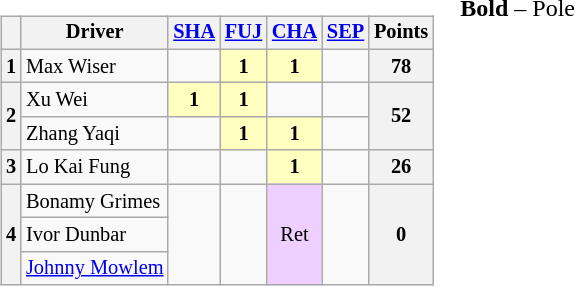<table>
<tr>
<td valign="top"><br><table class="wikitable" style="font-size: 85%; text-align:center;">
<tr>
<th></th>
<th>Driver</th>
<th><a href='#'>SHA</a><br></th>
<th><a href='#'>FUJ</a><br></th>
<th><a href='#'>CHA</a><br></th>
<th><a href='#'>SEP</a><br></th>
<th>Points</th>
</tr>
<tr>
<th>1</th>
<td align=left> Max Wiser</td>
<td></td>
<td style="background:#FFFFBF;"><strong>1</strong></td>
<td style="background:#FFFFBF;"><strong>1</strong></td>
<td></td>
<th>78</th>
</tr>
<tr>
<th rowspan=2>2</th>
<td align=left> Xu Wei</td>
<td style="background:#FFFFBF;"><strong>1</strong></td>
<td style="background:#FFFFBF;"><strong>1</strong></td>
<td></td>
<td></td>
<th rowspan=2>52</th>
</tr>
<tr>
<td align=left> Zhang Yaqi</td>
<td></td>
<td style="background:#FFFFBF;"><strong>1</strong></td>
<td style="background:#FFFFBF;"><strong>1</strong></td>
<td></td>
</tr>
<tr>
<th>3</th>
<td align=left> Lo Kai Fung</td>
<td></td>
<td></td>
<td style="background:#FFFFBF;"><strong>1</strong></td>
<td></td>
<th>26</th>
</tr>
<tr>
<th rowspan=3>4</th>
<td align=left> Bonamy Grimes</td>
<td rowspan=3></td>
<td rowspan=3></td>
<td rowspan=3 style="background:#EFCFFF;">Ret</td>
<td rowspan=3></td>
<th rowspan=3>0</th>
</tr>
<tr>
<td align=left> Ivor Dunbar</td>
</tr>
<tr>
<td align=left> <a href='#'>Johnny Mowlem</a></td>
</tr>
</table>
</td>
<td valign="top"><br>
<span><strong>Bold</strong> – Pole<br></span></td>
</tr>
</table>
